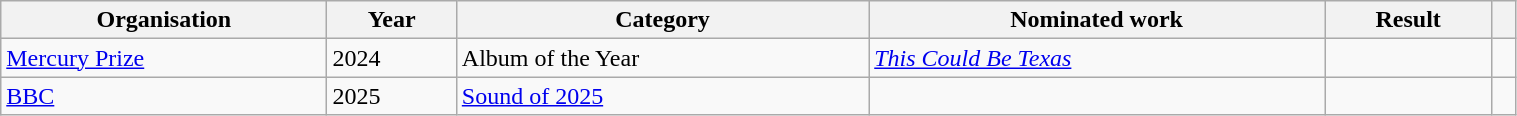<table class="wikitable sortable plainrowheaders" style="width: 80%;">
<tr>
<th scope="col">Organisation</th>
<th scope="col">Year</th>
<th scope="col">Category</th>
<th scope="col">Nominated work</th>
<th scope="col">Result</th>
<th scope="col" class="unsortable"></th>
</tr>
<tr>
<td><a href='#'>Mercury Prize</a></td>
<td>2024</td>
<td>Album of the Year</td>
<td><em><a href='#'>This Could Be Texas</a></em></td>
<td></td>
<td></td>
</tr>
<tr>
<td><a href='#'>BBC</a></td>
<td>2025</td>
<td><a href='#'>Sound of 2025</a></td>
<td></td>
<td></td>
<td></td>
</tr>
</table>
